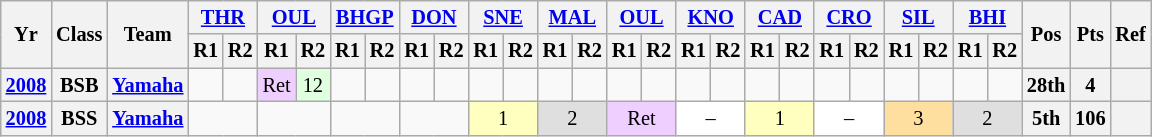<table class="wikitable" style="font-size: 85%; text-align: center">
<tr valign="top">
<th style="vertical-align:middle;" rowspan="2">Yr</th>
<th style="vertical-align:middle;" rowspan="2">Class</th>
<th style="vertical-align:middle;" rowspan="2">Team</th>
<th colspan=2><a href='#'>THR</a></th>
<th colspan=2><a href='#'>OUL</a></th>
<th colspan=2><a href='#'>BHGP</a></th>
<th colspan=2><a href='#'>DON</a></th>
<th colspan=2><a href='#'>SNE</a></th>
<th colspan=2><a href='#'>MAL</a></th>
<th colspan=2><a href='#'>OUL</a></th>
<th colspan=2><a href='#'>KNO</a></th>
<th colspan=2><a href='#'>CAD</a></th>
<th colspan=2><a href='#'>CRO</a></th>
<th colspan=2><a href='#'>SIL</a></th>
<th colspan=2><a href='#'>BHI</a></th>
<th style="vertical-align:middle;" rowspan="2">Pos</th>
<th style="vertical-align:middle;" rowspan="2">Pts</th>
<th style="vertical-align:middle;" rowspan="2">Ref</th>
</tr>
<tr>
<th>R1</th>
<th>R2</th>
<th>R1</th>
<th>R2</th>
<th>R1</th>
<th>R2</th>
<th>R1</th>
<th>R2</th>
<th>R1</th>
<th>R2</th>
<th>R1</th>
<th>R2</th>
<th>R1</th>
<th>R2</th>
<th>R1</th>
<th>R2</th>
<th>R1</th>
<th>R2</th>
<th>R1</th>
<th>R2</th>
<th>R1</th>
<th>R2</th>
<th>R1</th>
<th>R2</th>
</tr>
<tr>
<th><a href='#'>2008</a></th>
<th>BSB</th>
<th><a href='#'>Yamaha</a></th>
<td></td>
<td></td>
<td style="background:#efcfff;">Ret</td>
<td style="background:#dfffdf;">12</td>
<td></td>
<td></td>
<td></td>
<td></td>
<td></td>
<td></td>
<td></td>
<td></td>
<td></td>
<td></td>
<td></td>
<td></td>
<td></td>
<td></td>
<td></td>
<td></td>
<td></td>
<td></td>
<td></td>
<td></td>
<th>28th</th>
<th>4</th>
<th></th>
</tr>
<tr>
<th><a href='#'>2008</a></th>
<th>BSS</th>
<th><a href='#'>Yamaha</a></th>
<td colspan=2></td>
<td colspan=2></td>
<td colspan=2></td>
<td colspan=2></td>
<td colspan="2" style="background:#ffffbf;">1</td>
<td colspan="2" style="background:#dfdfdf;">2</td>
<td colspan="2" style="background:#efcfff;">Ret</td>
<td colspan="2" style="background:#fff;">–</td>
<td colspan="2" style="background:#ffffbf;">1</td>
<td colspan="2" style="background:#fff;">–</td>
<td colspan="2" style="background:#ffdf9f;">3</td>
<td colspan="2" style="background:#dfdfdf;">2</td>
<th>5th</th>
<th>106</th>
<th></th>
</tr>
</table>
